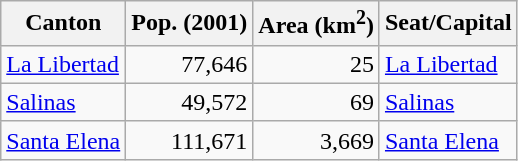<table class="wikitable sortable">
<tr>
<th>Canton</th>
<th>Pop. (2001)</th>
<th>Area (km<sup>2</sup>)</th>
<th>Seat/Capital</th>
</tr>
<tr>
<td><a href='#'>La Libertad</a></td>
<td align=right>77,646</td>
<td align=right>25</td>
<td><a href='#'>La Libertad</a></td>
</tr>
<tr>
<td><a href='#'>Salinas</a></td>
<td align=right>49,572</td>
<td align=right>69</td>
<td><a href='#'>Salinas</a></td>
</tr>
<tr>
<td><a href='#'>Santa Elena</a></td>
<td align=right>111,671</td>
<td align=right>3,669</td>
<td><a href='#'>Santa Elena</a></td>
</tr>
</table>
